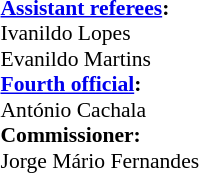<table width=50% style="font-size: 90%">
<tr>
<td><br><strong><a href='#'>Assistant referees</a>:</strong>
<br>Ivanildo Lopes
<br>Evanildo Martins<br><strong><a href='#'>Fourth official</a>:</strong>
<br>António Cachala<br><strong>Commissioner:</strong>
<br>Jorge Mário Fernandes</td>
</tr>
</table>
